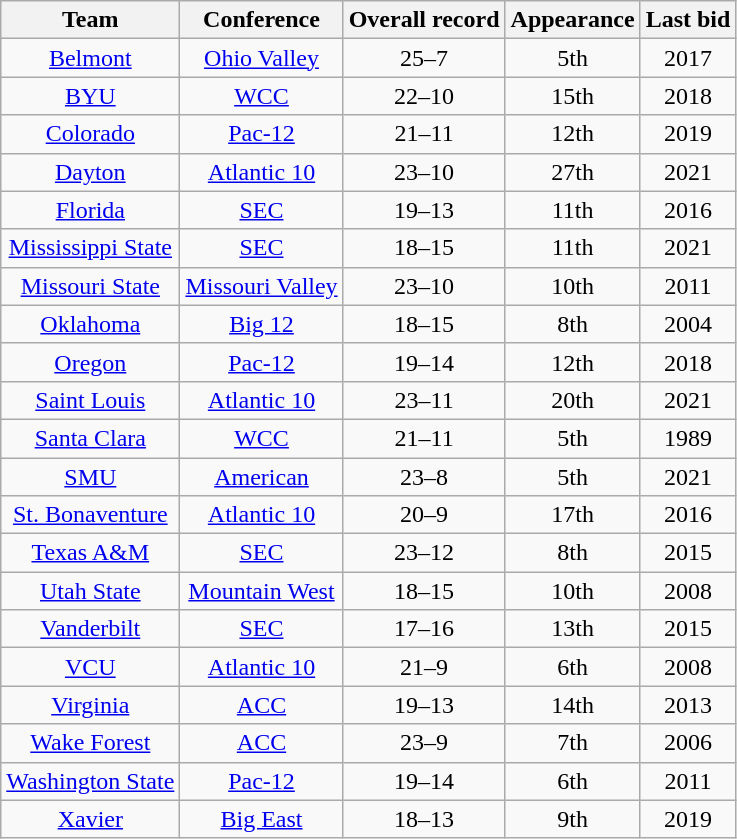<table class="wikitable sortable" style="text-align: center;">
<tr>
<th>Team</th>
<th>Conference</th>
<th data-sort-type="number">Overall record</th>
<th data-sort-type="number">Appearance</th>
<th>Last bid</th>
</tr>
<tr>
<td><a href='#'>Belmont</a></td>
<td><a href='#'>Ohio Valley</a></td>
<td>25–7</td>
<td>5th</td>
<td>2017</td>
</tr>
<tr>
<td><a href='#'>BYU</a></td>
<td><a href='#'>WCC</a></td>
<td>22–10</td>
<td>15th</td>
<td>2018</td>
</tr>
<tr>
<td><a href='#'>Colorado</a></td>
<td><a href='#'>Pac-12</a></td>
<td>21–11</td>
<td>12th</td>
<td>2019</td>
</tr>
<tr>
<td><a href='#'>Dayton</a></td>
<td><a href='#'>Atlantic 10</a></td>
<td>23–10</td>
<td>27th</td>
<td>2021</td>
</tr>
<tr>
<td><a href='#'>Florida</a></td>
<td><a href='#'>SEC</a></td>
<td>19–13</td>
<td>11th</td>
<td>2016</td>
</tr>
<tr>
<td><a href='#'>Mississippi State</a></td>
<td><a href='#'>SEC</a></td>
<td>18–15</td>
<td>11th</td>
<td>2021</td>
</tr>
<tr>
<td><a href='#'>Missouri State</a></td>
<td><a href='#'>Missouri Valley</a></td>
<td>23–10</td>
<td>10th</td>
<td>2011</td>
</tr>
<tr>
<td><a href='#'>Oklahoma</a></td>
<td><a href='#'>Big 12</a></td>
<td>18–15</td>
<td>8th</td>
<td>2004</td>
</tr>
<tr>
<td><a href='#'>Oregon</a></td>
<td><a href='#'>Pac-12</a></td>
<td>19–14</td>
<td>12th</td>
<td>2018</td>
</tr>
<tr>
<td><a href='#'>Saint Louis</a></td>
<td><a href='#'>Atlantic 10</a></td>
<td>23–11</td>
<td>20th</td>
<td>2021</td>
</tr>
<tr>
<td><a href='#'>Santa Clara</a></td>
<td><a href='#'>WCC</a></td>
<td>21–11</td>
<td>5th</td>
<td>1989</td>
</tr>
<tr>
<td><a href='#'>SMU</a></td>
<td><a href='#'>American</a></td>
<td>23–8</td>
<td>5th</td>
<td>2021</td>
</tr>
<tr>
<td><a href='#'>St. Bonaventure</a></td>
<td><a href='#'>Atlantic 10</a></td>
<td>20–9</td>
<td>17th</td>
<td>2016</td>
</tr>
<tr>
<td><a href='#'>Texas A&M</a></td>
<td><a href='#'>SEC</a></td>
<td>23–12</td>
<td>8th</td>
<td>2015</td>
</tr>
<tr>
<td><a href='#'>Utah State</a></td>
<td><a href='#'>Mountain West</a></td>
<td>18–15</td>
<td>10th</td>
<td>2008</td>
</tr>
<tr>
<td><a href='#'>Vanderbilt</a></td>
<td><a href='#'>SEC</a></td>
<td>17–16</td>
<td>13th</td>
<td>2015</td>
</tr>
<tr>
<td><a href='#'>VCU</a></td>
<td><a href='#'>Atlantic 10</a></td>
<td>21–9</td>
<td>6th</td>
<td>2008</td>
</tr>
<tr>
<td><a href='#'>Virginia</a></td>
<td><a href='#'>ACC</a></td>
<td>19–13</td>
<td>14th</td>
<td>2013</td>
</tr>
<tr>
<td><a href='#'>Wake Forest</a></td>
<td><a href='#'>ACC</a></td>
<td>23–9</td>
<td>7th</td>
<td>2006</td>
</tr>
<tr>
<td><a href='#'>Washington State</a></td>
<td><a href='#'>Pac-12</a></td>
<td>19–14</td>
<td>6th</td>
<td>2011</td>
</tr>
<tr>
<td><a href='#'>Xavier</a></td>
<td><a href='#'>Big East</a></td>
<td>18–13</td>
<td>9th</td>
<td>2019</td>
</tr>
</table>
